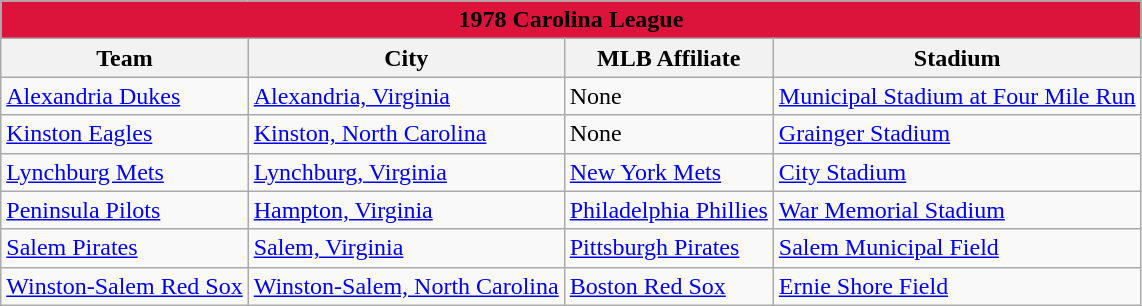<table class="wikitable" style="width:auto">
<tr>
<td bgcolor="#DC143C" align="center" colspan="7"><strong><span>1978 Carolina League</span></strong></td>
</tr>
<tr>
<th>Team</th>
<th>City</th>
<th>MLB Affiliate</th>
<th>Stadium</th>
</tr>
<tr>
<td><a href='#'>Alexandria Dukes</a></td>
<td><a href='#'>Alexandria, Virginia</a></td>
<td>None</td>
<td><a href='#'>Municipal Stadium at Four Mile Run</a></td>
</tr>
<tr>
<td><a href='#'>Kinston Eagles</a></td>
<td><a href='#'>Kinston, North Carolina</a></td>
<td>None</td>
<td><a href='#'>Grainger Stadium</a></td>
</tr>
<tr>
<td><a href='#'>Lynchburg Mets</a></td>
<td><a href='#'>Lynchburg, Virginia</a></td>
<td><a href='#'>New York Mets</a></td>
<td><a href='#'>City Stadium</a></td>
</tr>
<tr>
<td><a href='#'>Peninsula Pilots</a></td>
<td><a href='#'>Hampton, Virginia</a></td>
<td><a href='#'>Philadelphia Phillies</a></td>
<td><a href='#'>War Memorial Stadium</a></td>
</tr>
<tr>
<td><a href='#'>Salem Pirates</a></td>
<td><a href='#'>Salem, Virginia</a></td>
<td><a href='#'>Pittsburgh Pirates</a></td>
<td><a href='#'>Salem Municipal Field</a></td>
</tr>
<tr>
<td><a href='#'>Winston-Salem Red Sox</a></td>
<td><a href='#'>Winston-Salem, North Carolina</a></td>
<td><a href='#'>Boston Red Sox</a></td>
<td><a href='#'>Ernie Shore Field</a></td>
</tr>
</table>
